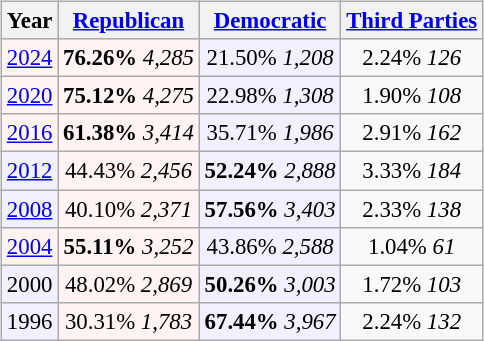<table class="wikitable" style="float:right; font-size:95%;">
<tr bgcolor=lightgrey>
<th>Year</th>
<th><a href='#'>Republican</a></th>
<th><a href='#'>Democratic</a></th>
<th><a href='#'>Third Parties</a></th>
</tr>
<tr>
<td align="center" bgcolor="#fff3f3"><a href='#'>2024</a></td>
<td align="center" bgcolor="#fff3f3"><strong>76.26%</strong> <em>4,285</em></td>
<td align="center" bgcolor="#f0f0ff">21.50% <em>1,208</em></td>
<td align="center">2.24% <em>126</em></td>
</tr>
<tr>
<td align="center" bgcolor="#fff3f3"><a href='#'>2020</a></td>
<td align="center" bgcolor="#fff3f3"><strong>75.12%</strong> <em>4,275</em></td>
<td align="center" bgcolor="#f0f0ff">22.98% <em>1,308</em></td>
<td align="center">1.90% <em>108</em></td>
</tr>
<tr>
<td align="center" bgcolor="#fff3f3"><a href='#'>2016</a></td>
<td align="center" bgcolor="#fff3f3"><strong>61.38%</strong> <em>3,414</em></td>
<td align="center" bgcolor="#f0f0ff">35.71% <em>1,986</em></td>
<td align="center">2.91% <em>162</em></td>
</tr>
<tr>
<td align="center" bgcolor="#f0f0ff"><a href='#'>2012</a></td>
<td align="center" bgcolor="#fff3f3">44.43% <em>2,456</em></td>
<td align="center" bgcolor="#f0f0ff"><strong>52.24%</strong> <em>2,888</em></td>
<td align="center">3.33% <em>184</em></td>
</tr>
<tr>
<td align="center" bgcolor="#f0f0ff"><a href='#'>2008</a></td>
<td align="center" bgcolor="#fff3f3">40.10% <em>2,371</em></td>
<td align="center" bgcolor="#f0f0ff"><strong>57.56%</strong> <em>3,403</em></td>
<td align="center">2.33% <em>138</em></td>
</tr>
<tr>
<td align="center" bgcolor="#fff3f3"><a href='#'>2004</a></td>
<td align="center" bgcolor="#fff3f3"><strong>55.11%</strong> <em>3,252</em></td>
<td align="center" bgcolor="#f0f0ff">43.86% <em>2,588</em></td>
<td align="center">1.04% <em>61</em></td>
</tr>
<tr>
<td align="center" bgcolor="#f0f0ff ">2000</td>
<td align="center" bgcolor="#fff3f3">48.02% <em>2,869</em></td>
<td align="center" bgcolor="#f0f0ff"><strong>50.26%</strong> <em>3,003</em></td>
<td align="center">1.72% <em>103</em></td>
</tr>
<tr>
<td align="center" bgcolor="#f0f0ff ">1996</td>
<td align="center" bgcolor="#fff3f3">30.31% <em>1,783</em></td>
<td align="center" bgcolor="#f0f0ff"><strong>67.44%</strong> <em>3,967</em></td>
<td align="center">2.24% <em>132</em></td>
</tr>
</table>
